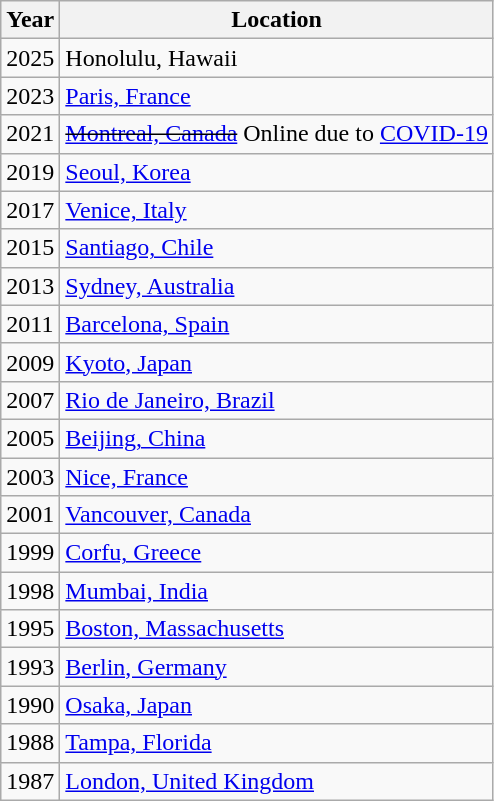<table class="wikitable sortable">
<tr>
<th>Year</th>
<th>Location</th>
</tr>
<tr>
<td>2025</td>
<td>Honolulu, Hawaii</td>
</tr>
<tr>
<td>2023</td>
<td><a href='#'>Paris, France</a></td>
</tr>
<tr>
<td>2021</td>
<td><s><a href='#'>Montreal, Canada</a></s> Online due to <a href='#'>COVID-19</a></td>
</tr>
<tr>
<td>2019</td>
<td><a href='#'>Seoul, Korea</a></td>
</tr>
<tr>
<td>2017</td>
<td><a href='#'>Venice, Italy</a></td>
</tr>
<tr>
<td>2015</td>
<td><a href='#'>Santiago, Chile</a></td>
</tr>
<tr>
<td>2013</td>
<td><a href='#'>Sydney, Australia</a></td>
</tr>
<tr>
<td>2011</td>
<td><a href='#'>Barcelona, Spain</a></td>
</tr>
<tr>
<td>2009</td>
<td><a href='#'>Kyoto, Japan</a></td>
</tr>
<tr>
<td>2007</td>
<td><a href='#'>Rio de Janeiro, Brazil</a></td>
</tr>
<tr>
<td>2005</td>
<td><a href='#'>Beijing, China</a></td>
</tr>
<tr>
<td>2003</td>
<td><a href='#'>Nice, France</a></td>
</tr>
<tr>
<td>2001</td>
<td><a href='#'>Vancouver, Canada</a></td>
</tr>
<tr>
<td>1999</td>
<td><a href='#'>Corfu, Greece</a></td>
</tr>
<tr>
<td>1998</td>
<td><a href='#'>Mumbai, India</a></td>
</tr>
<tr>
<td>1995</td>
<td><a href='#'>Boston, Massachusetts</a></td>
</tr>
<tr>
<td>1993</td>
<td><a href='#'>Berlin, Germany</a></td>
</tr>
<tr>
<td>1990</td>
<td><a href='#'>Osaka, Japan</a></td>
</tr>
<tr>
<td>1988</td>
<td><a href='#'>Tampa, Florida</a></td>
</tr>
<tr>
<td>1987</td>
<td><a href='#'>London, United Kingdom</a></td>
</tr>
</table>
